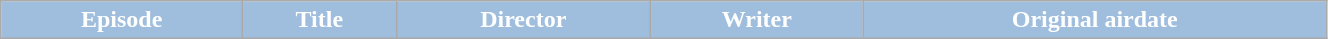<table class="wikitable plainrowheaders" style="width:70%;">
<tr style="color:#fff;">
<th style="background:#9fbedd;">Episode</th>
<th style="background:#9fbedd;">Title</th>
<th style="background:#9fbedd;">Director</th>
<th style="background:#9fbedd;">Writer</th>
<th style="background:#9fbedd;">Original airdate<br>


</th>
</tr>
</table>
